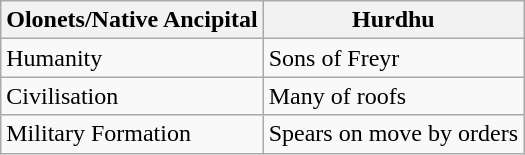<table class="wikitable">
<tr>
<th>Olonets/Native Ancipital</th>
<th>Hurdhu</th>
</tr>
<tr>
<td>Humanity</td>
<td>Sons of Freyr</td>
</tr>
<tr>
<td>Civilisation</td>
<td>Many of roofs</td>
</tr>
<tr>
<td>Military Formation</td>
<td>Spears on move by orders</td>
</tr>
</table>
